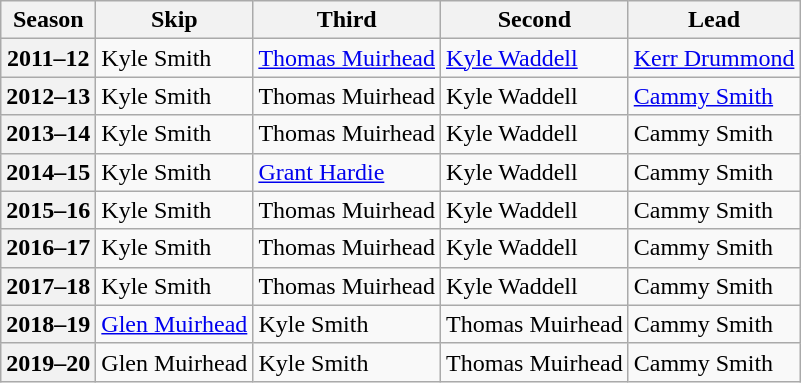<table class="wikitable">
<tr>
<th scope="col">Season</th>
<th scope="col">Skip</th>
<th scope="col">Third</th>
<th scope="col">Second</th>
<th scope="col">Lead</th>
</tr>
<tr>
<th scope="row">2011–12</th>
<td>Kyle Smith</td>
<td><a href='#'>Thomas Muirhead</a></td>
<td><a href='#'>Kyle Waddell</a></td>
<td><a href='#'>Kerr Drummond</a></td>
</tr>
<tr>
<th scope="row">2012–13</th>
<td>Kyle Smith</td>
<td>Thomas Muirhead</td>
<td>Kyle Waddell</td>
<td><a href='#'>Cammy Smith</a></td>
</tr>
<tr>
<th scope="row">2013–14</th>
<td>Kyle Smith</td>
<td>Thomas Muirhead</td>
<td>Kyle Waddell</td>
<td>Cammy Smith</td>
</tr>
<tr>
<th scope="row">2014–15</th>
<td>Kyle Smith</td>
<td><a href='#'>Grant Hardie</a></td>
<td>Kyle Waddell</td>
<td>Cammy Smith</td>
</tr>
<tr>
<th scope="row">2015–16</th>
<td>Kyle Smith</td>
<td>Thomas Muirhead</td>
<td>Kyle Waddell</td>
<td>Cammy Smith</td>
</tr>
<tr>
<th scope="row">2016–17</th>
<td>Kyle Smith</td>
<td>Thomas Muirhead</td>
<td>Kyle Waddell</td>
<td>Cammy Smith</td>
</tr>
<tr>
<th scope="row">2017–18</th>
<td>Kyle Smith</td>
<td>Thomas Muirhead</td>
<td>Kyle Waddell</td>
<td>Cammy Smith</td>
</tr>
<tr>
<th scope="row">2018–19</th>
<td><a href='#'>Glen Muirhead</a></td>
<td>Kyle Smith</td>
<td>Thomas Muirhead</td>
<td>Cammy Smith</td>
</tr>
<tr>
<th scope="row">2019–20</th>
<td>Glen Muirhead</td>
<td>Kyle Smith</td>
<td>Thomas Muirhead</td>
<td>Cammy Smith</td>
</tr>
</table>
